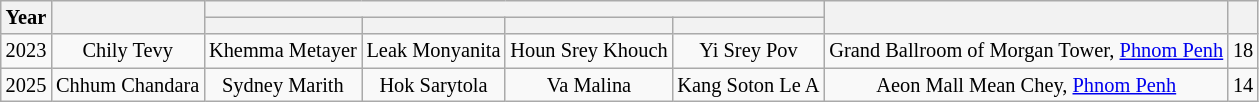<table class="wikitable sortable" style="font-size: 85%; text-align:center">
<tr>
<th rowspan="2">Year</th>
<th rowspan="2"><strong></strong></th>
<th colspan="4"></th>
<th rowspan="2"><strong></strong></th>
<th rowspan="2"><strong></strong></th>
</tr>
<tr>
<th></th>
<th></th>
<th></th>
<th></th>
</tr>
<tr>
<td>2023</td>
<td>Chily Tevy</td>
<td>Khemma Metayer</td>
<td>Leak Monyanita</td>
<td>Houn Srey Khouch</td>
<td>Yi Srey Pov</td>
<td>Grand Ballroom of Morgan Tower, <a href='#'>Phnom Penh</a></td>
<td>18</td>
</tr>
<tr>
<td>2025</td>
<td>Chhum Chandara</td>
<td>Sydney Marith</td>
<td>Hok Sarytola</td>
<td>Va Malina</td>
<td>Kang Soton Le A</td>
<td>Aeon Mall Mean Chey, <a href='#'>Phnom Penh</a></td>
<td>14</td>
</tr>
</table>
